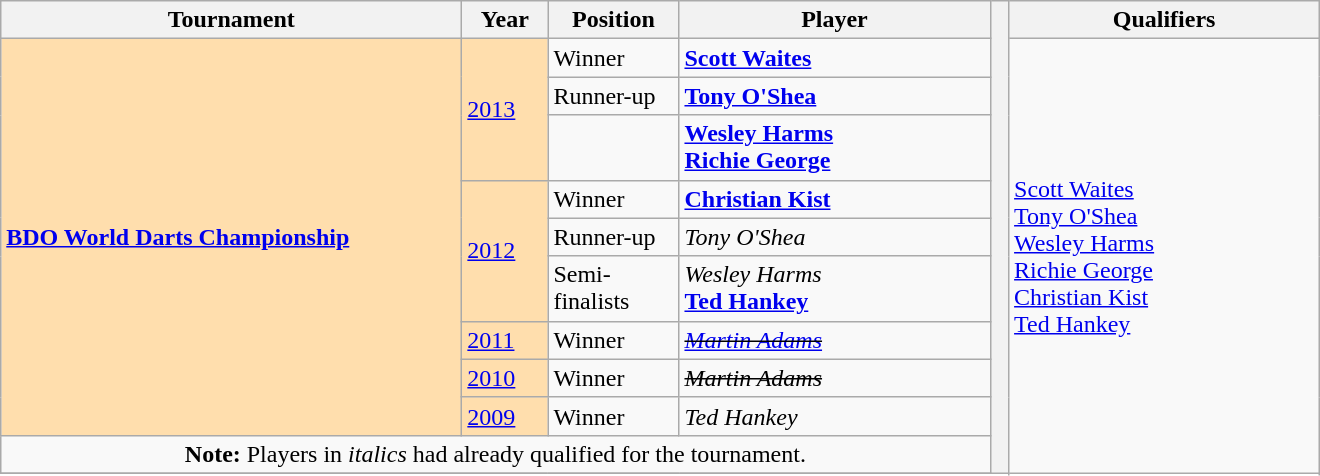<table class="wikitable">
<tr>
<th width=300>Tournament</th>
<th width=50>Year</th>
<th width=80>Position</th>
<th width=200>Player</th>
<th rowspan=15 width=5></th>
<th width=200>Qualifiers</th>
</tr>
<tr>
<td rowspan="9" style="background:#ffdead;"><strong><a href='#'>BDO World Darts Championship</a></strong></td>
<td rowspan="3" style="background:#ffdead;"><a href='#'>2013</a></td>
<td>Winner</td>
<td> <strong><a href='#'>Scott Waites</a></strong></td>
<td rowspan=14> <a href='#'>Scott Waites</a><br> <a href='#'>Tony O'Shea</a><br> <a href='#'>Wesley Harms</a><br> <a href='#'>Richie George</a><br> <a href='#'>Christian Kist</a><br> <a href='#'>Ted Hankey</a></td>
</tr>
<tr>
<td>Runner-up</td>
<td> <strong><a href='#'>Tony O'Shea</a></strong></td>
</tr>
<tr>
<td></td>
<td> <strong><a href='#'>Wesley Harms</a></strong><br> <strong><a href='#'>Richie George</a></strong></td>
</tr>
<tr>
<td rowspan="3" style="background:#ffdead;"><a href='#'>2012</a></td>
<td>Winner</td>
<td> <strong><a href='#'>Christian Kist</a></strong></td>
</tr>
<tr>
<td>Runner-up</td>
<td> <em>Tony O'Shea</em></td>
</tr>
<tr>
<td>Semi-finalists</td>
<td> <em>Wesley Harms</em><br> <strong><a href='#'>Ted Hankey</a></strong></td>
</tr>
<tr>
<td style="background:#ffdead;"><a href='#'>2011</a></td>
<td>Winner</td>
<td> <s><em><a href='#'>Martin Adams</a></em></s></td>
</tr>
<tr>
<td style="background:#ffdead;"><a href='#'>2010</a></td>
<td>Winner</td>
<td> <s><em>Martin Adams</em></s></td>
</tr>
<tr>
<td style="background:#ffdead;"><a href='#'>2009</a></td>
<td>Winner</td>
<td> <em>Ted Hankey</em></td>
</tr>
<tr>
<td colspan=4 align=center><strong>Note:</strong> Players in <em>italics</em> had already qualified for the tournament.</td>
</tr>
<tr>
</tr>
</table>
